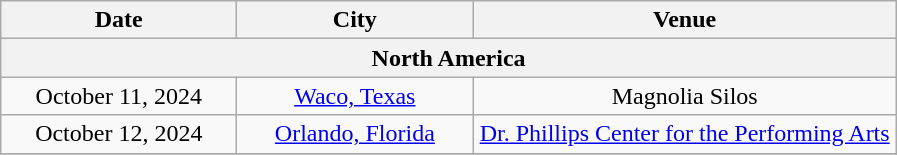<table class="wikitable" style="text-align:center;">
<tr>
<th style="width:150px;">Date</th>
<th style="width:150px;">City</th>
<th style="width:275px;">Venue</th>
</tr>
<tr>
<th colspan="4">North America</th>
</tr>
<tr>
<td>October 11, 2024</td>
<td><a href='#'>Waco, Texas</a></td>
<td>Magnolia Silos</td>
</tr>
<tr>
<td>October 12, 2024</td>
<td><a href='#'>Orlando, Florida</a></td>
<td><a href='#'>Dr. Phillips Center for the Performing Arts</a></td>
</tr>
<tr>
</tr>
</table>
